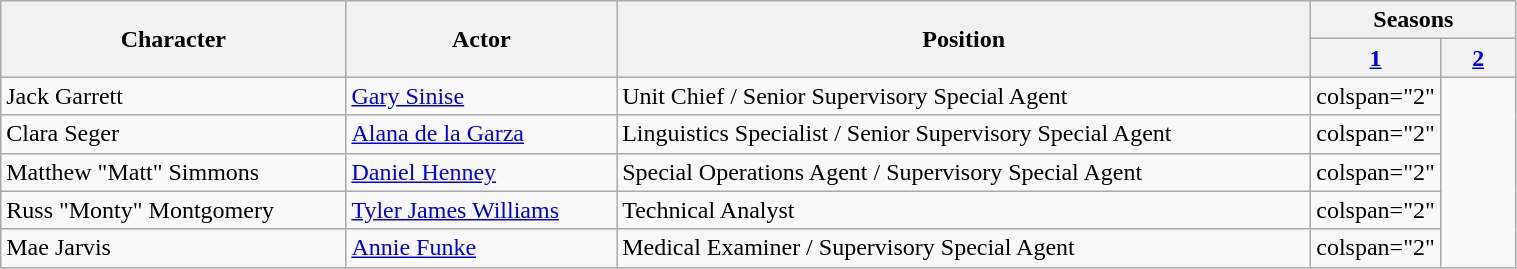<table class="wikitable sortable" width="80%">
<tr>
<th rowspan="2">Character</th>
<th ! rowspan="2">Actor</th>
<th ! rowspan="2">Position</th>
<th ! colspan="2">Seasons</th>
</tr>
<tr>
<th width="5%"><a href='#'>1</a></th>
<th width="5%"><a href='#'>2</a></th>
</tr>
<tr>
<td>Jack Garrett</td>
<td><a href='#'>Gary Sinise</a></td>
<td>Unit Chief / Senior Supervisory Special Agent</td>
<td>colspan="2" </td>
</tr>
<tr>
<td>Clara Seger</td>
<td><a href='#'>Alana de la Garza</a></td>
<td>Linguistics Specialist / Senior Supervisory Special Agent</td>
<td>colspan="2" </td>
</tr>
<tr>
<td>Matthew "Matt" Simmons</td>
<td><a href='#'>Daniel Henney</a></td>
<td>Special Operations Agent / Supervisory Special Agent</td>
<td>colspan="2" </td>
</tr>
<tr>
<td>Russ "Monty" Montgomery</td>
<td><a href='#'>Tyler James Williams</a></td>
<td>Technical Analyst</td>
<td>colspan="2" </td>
</tr>
<tr>
<td>Mae Jarvis</td>
<td><a href='#'>Annie Funke</a></td>
<td>Medical Examiner / Supervisory Special Agent</td>
<td>colspan="2" </td>
</tr>
</table>
